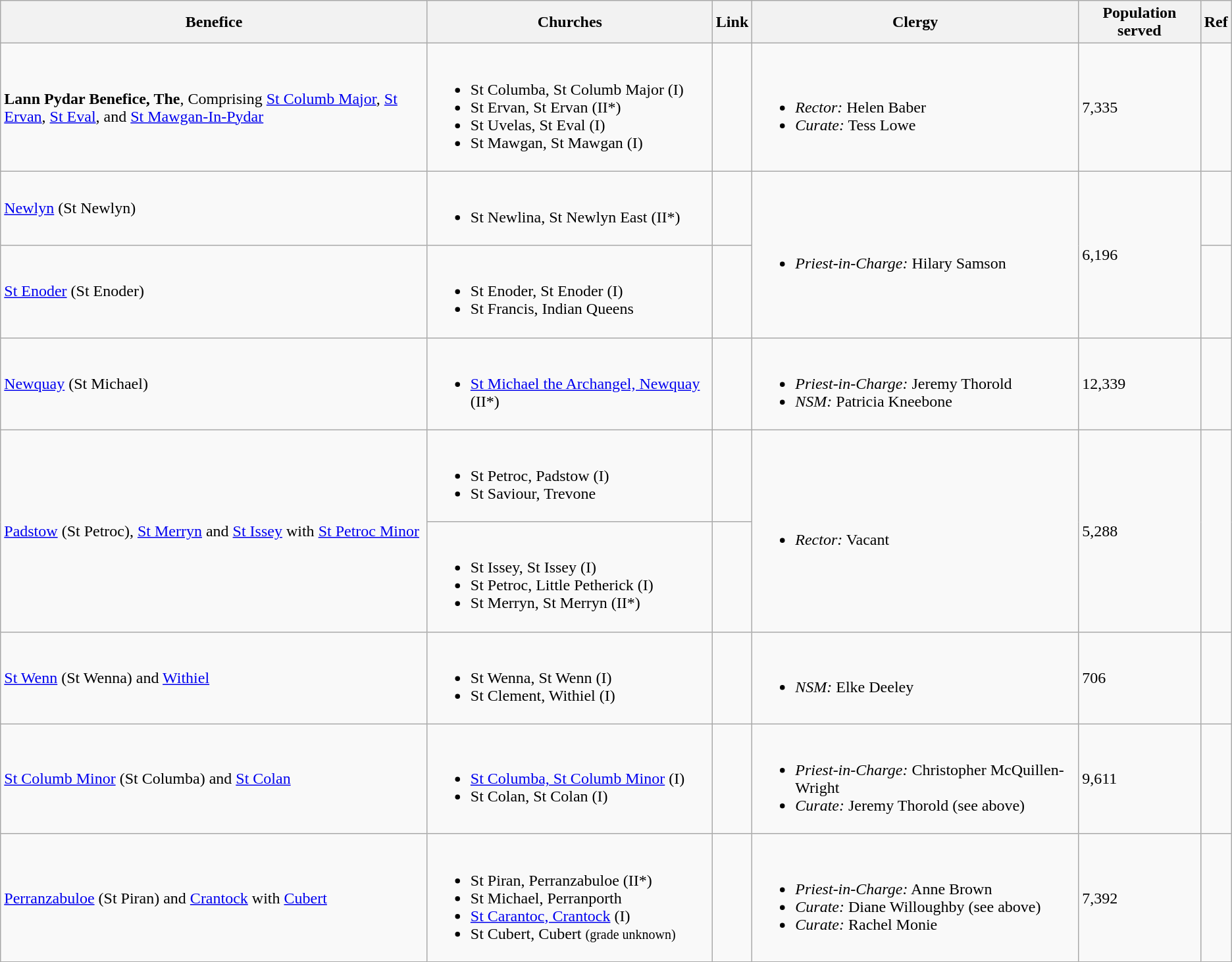<table class="wikitable">
<tr>
<th width="425">Benefice</th>
<th>Churches</th>
<th>Link</th>
<th>Clergy</th>
<th>Population served</th>
<th>Ref</th>
</tr>
<tr>
<td><strong>Lann Pydar Benefice, The</strong>, Comprising <a href='#'>St Columb Major</a>, <a href='#'>St Ervan</a>, <a href='#'>St Eval</a>, and <a href='#'>St Mawgan-In-Pydar</a></td>
<td><br><ul><li>St Columba, St Columb Major (I)</li><li>St Ervan, St Ervan (II*)</li><li>St Uvelas, St Eval (I)</li><li>St Mawgan, St Mawgan (I)</li></ul></td>
<td></td>
<td><br><ul><li><em>Rector:</em> Helen Baber</li><li><em>Curate:</em> Tess Lowe</li></ul></td>
<td>7,335</td>
<td></td>
</tr>
<tr>
<td><a href='#'>Newlyn</a> (St Newlyn)</td>
<td><br><ul><li>St Newlina, St Newlyn East (II*)</li></ul></td>
<td></td>
<td rowspan="2"><br><ul><li><em>Priest-in-Charge:</em> Hilary Samson</li></ul></td>
<td rowspan="2">6,196</td>
<td></td>
</tr>
<tr>
<td><a href='#'>St Enoder</a> (St Enoder)</td>
<td><br><ul><li>St Enoder, St Enoder (I)</li><li>St Francis, Indian Queens</li></ul></td>
<td></td>
<td></td>
</tr>
<tr>
<td><a href='#'>Newquay</a> (St Michael)</td>
<td><br><ul><li><a href='#'>St Michael the Archangel, Newquay</a> (II*)</li></ul></td>
<td></td>
<td><br><ul><li><em>Priest-in-Charge:</em> Jeremy Thorold</li><li><em>NSM:</em> Patricia Kneebone</li></ul></td>
<td>12,339</td>
<td></td>
</tr>
<tr>
<td rowspan="2"><a href='#'>Padstow</a> (St Petroc), <a href='#'>St Merryn</a> and <a href='#'>St Issey</a> with <a href='#'>St Petroc Minor</a></td>
<td><br><ul><li>St Petroc, Padstow (I)</li><li>St Saviour, Trevone</li></ul></td>
<td> </td>
<td rowspan="2"><br><ul><li><em>Rector:</em> Vacant</li></ul></td>
<td rowspan="2">5,288</td>
<td rowspan="2"></td>
</tr>
<tr>
<td><br><ul><li>St Issey, St Issey (I)</li><li>St Petroc, Little Petherick (I)</li><li>St Merryn, St Merryn (II*)</li></ul></td>
<td></td>
</tr>
<tr>
<td><a href='#'>St Wenn</a> (St Wenna) and <a href='#'>Withiel</a></td>
<td><br><ul><li>St Wenna, St Wenn (I)</li><li>St Clement, Withiel (I)</li></ul></td>
<td></td>
<td><br><ul><li><em>NSM:</em> Elke Deeley</li></ul></td>
<td>706</td>
<td></td>
</tr>
<tr>
<td><a href='#'>St Columb Minor</a> (St Columba) and <a href='#'>St Colan</a></td>
<td><br><ul><li><a href='#'>St Columba, St Columb Minor</a> (I)</li><li>St Colan, St Colan (I)</li></ul></td>
<td></td>
<td><br><ul><li><em>Priest-in-Charge:</em> Christopher McQuillen-Wright</li><li><em>Curate:</em> Jeremy Thorold (see above)</li></ul></td>
<td>9,611</td>
<td></td>
</tr>
<tr>
<td><a href='#'>Perranzabuloe</a> (St Piran) and <a href='#'>Crantock</a> with <a href='#'>Cubert</a></td>
<td><br><ul><li>St Piran, Perranzabuloe (II*)</li><li>St Michael, Perranporth</li><li><a href='#'>St Carantoc, Crantock</a> (I)</li><li>St Cubert, Cubert <small>(grade unknown)</small></li></ul></td>
<td></td>
<td><br><ul><li><em>Priest-in-Charge:</em> Anne Brown</li><li><em>Curate:</em> Diane Willoughby (see above)</li><li><em>Curate:</em> Rachel Monie</li></ul></td>
<td>7,392</td>
<td></td>
</tr>
</table>
